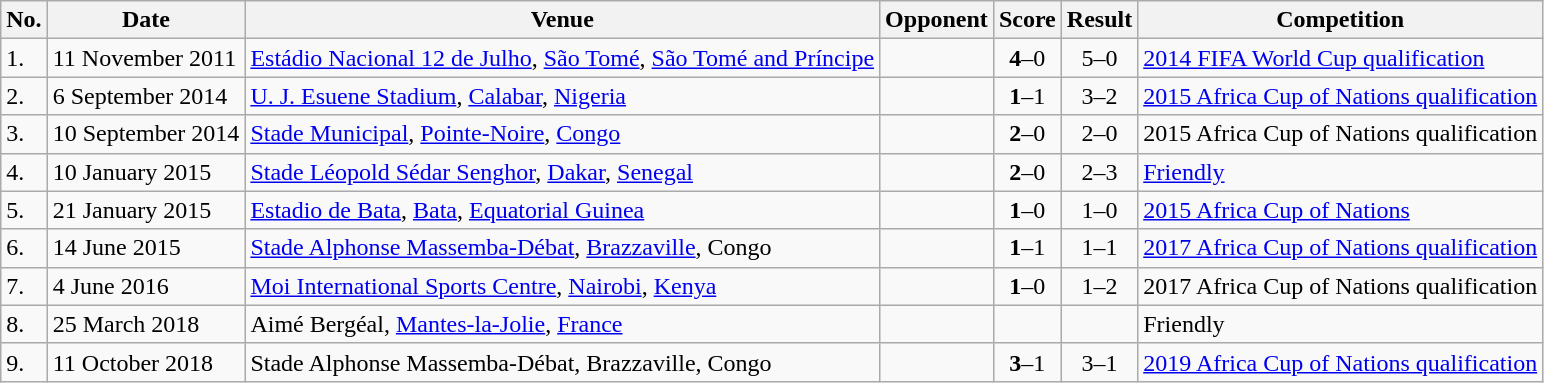<table class="wikitable sortable plainrowheaders">
<tr>
<th>No.</th>
<th>Date</th>
<th>Venue</th>
<th>Opponent</th>
<th>Score</th>
<th>Result</th>
<th>Competition</th>
</tr>
<tr>
<td>1.</td>
<td>11 November 2011</td>
<td><a href='#'>Estádio Nacional 12 de Julho</a>, <a href='#'>São Tomé</a>, <a href='#'>São Tomé and Príncipe</a></td>
<td></td>
<td style="text-align:center;"><strong>4</strong>–0</td>
<td style="text-align:center;">5–0</td>
<td><a href='#'>2014 FIFA World Cup qualification</a></td>
</tr>
<tr>
<td>2.</td>
<td>6 September 2014</td>
<td><a href='#'>U. J. Esuene Stadium</a>, <a href='#'>Calabar</a>, <a href='#'>Nigeria</a></td>
<td></td>
<td style="text-align:center;"><strong>1</strong>–1</td>
<td style="text-align:center;">3–2</td>
<td><a href='#'>2015 Africa Cup of Nations qualification</a></td>
</tr>
<tr>
<td>3.</td>
<td>10 September 2014</td>
<td><a href='#'>Stade Municipal</a>, <a href='#'>Pointe-Noire</a>, <a href='#'>Congo</a></td>
<td></td>
<td style="text-align:center;"><strong>2</strong>–0</td>
<td style="text-align:center;">2–0</td>
<td>2015 Africa Cup of Nations qualification</td>
</tr>
<tr>
<td>4.</td>
<td>10 January 2015</td>
<td><a href='#'>Stade Léopold Sédar Senghor</a>, <a href='#'>Dakar</a>, <a href='#'>Senegal</a></td>
<td></td>
<td style="text-align:center;"><strong>2</strong>–0</td>
<td style="text-align:center;">2–3</td>
<td><a href='#'>Friendly</a></td>
</tr>
<tr>
<td>5.</td>
<td>21 January 2015</td>
<td><a href='#'>Estadio de Bata</a>, <a href='#'>Bata</a>, <a href='#'>Equatorial Guinea</a></td>
<td></td>
<td style="text-align:center;"><strong>1</strong>–0</td>
<td style="text-align:center;">1–0</td>
<td><a href='#'>2015 Africa Cup of Nations</a></td>
</tr>
<tr>
<td>6.</td>
<td>14 June 2015</td>
<td><a href='#'>Stade Alphonse Massemba-Débat</a>, <a href='#'>Brazzaville</a>, Congo</td>
<td></td>
<td style="text-align:center;"><strong>1</strong>–1</td>
<td style="text-align:center;">1–1</td>
<td><a href='#'>2017 Africa Cup of Nations qualification</a></td>
</tr>
<tr>
<td>7.</td>
<td>4 June 2016</td>
<td><a href='#'>Moi International Sports Centre</a>, <a href='#'>Nairobi</a>, <a href='#'>Kenya</a></td>
<td></td>
<td style="text-align:center;"><strong>1</strong>–0</td>
<td style="text-align:center;">1–2</td>
<td>2017 Africa Cup of Nations qualification</td>
</tr>
<tr>
<td>8.</td>
<td>25 March 2018</td>
<td>Aimé Bergéal, <a href='#'>Mantes-la-Jolie</a>, <a href='#'>France</a></td>
<td></td>
<td></td>
<td></td>
<td>Friendly</td>
</tr>
<tr>
<td>9.</td>
<td>11 October 2018</td>
<td>Stade Alphonse Massemba-Débat, Brazzaville, Congo</td>
<td></td>
<td align=center><strong>3</strong>–1</td>
<td align=center>3–1</td>
<td><a href='#'>2019 Africa Cup of Nations qualification</a></td>
</tr>
</table>
